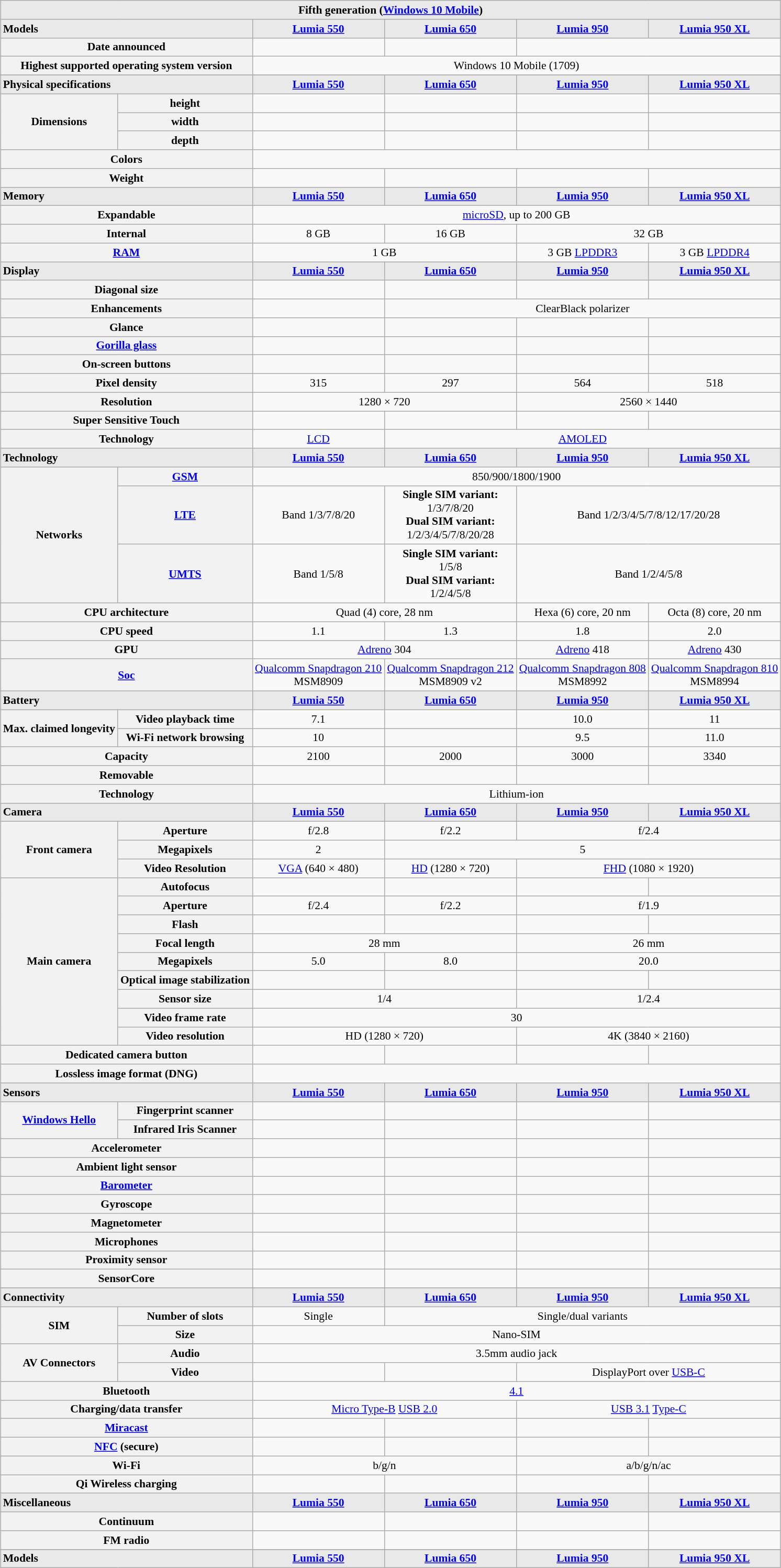<table class="wikitable collapsible uncollapsed" style="margin:auto; text-align:center; width:auto; font-size:90%">
<tr>
<th style="background:#e9e9e9;" colspan=99>Fifth generation (<a href='#'>Windows 10 Mobile</a>)</th>
</tr>
<tr style="background:#e9e9e9; white-space:nowrap;">
<td colspan=2 style="text-align:left;"><strong>Models</strong></td>
<td><strong><a href='#'>Lumia 550</a></strong></td>
<td><strong><a href='#'>Lumia 650</a></strong></td>
<td><strong><a href='#'>Lumia 950</a></strong></td>
<td><strong><a href='#'>Lumia 950 XL</a></strong></td>
</tr>
<tr>
<th colspan=2>Date announced</th>
<td colspan=1></td>
<td colspan=1></td>
<td colspan=2></td>
</tr>
<tr>
<th colspan=2>Highest supported operating system version</th>
<td colspan=4>Windows 10 Mobile (1709)</td>
</tr>
<tr>
</tr>
<tr style="background:#e9e9e9;">
<td colspan=2 style="text-align:left;"><strong>Physical specifications</strong></td>
<td><strong><a href='#'>Lumia 550</a></strong></td>
<td><strong><a href='#'>Lumia 650</a></strong></td>
<td><strong><a href='#'>Lumia 950</a></strong></td>
<td><strong><a href='#'>Lumia 950 XL</a></strong></td>
</tr>
<tr>
<th rowspan=3>Dimensions <br> </th>
<th>height</th>
<td></td>
<td></td>
<td></td>
<td></td>
</tr>
<tr>
<th>width</th>
<td></td>
<td></td>
<td></td>
<td></td>
</tr>
<tr>
<th>depth</th>
<td></td>
<td></td>
<td></td>
<td></td>
</tr>
<tr>
<th colspan=2>Colors</th>
<td colspan=4> </td>
</tr>
<tr>
<th colspan=2>Weight <br> </th>
<td></td>
<td></td>
<td></td>
<td></td>
</tr>
<tr style="background:#e9e9e9;">
<td colspan=2 style="text-align:left;"><strong>Memory</strong></td>
<td><strong><a href='#'>Lumia 550</a></strong></td>
<td><strong><a href='#'>Lumia 650</a></strong></td>
<td><strong><a href='#'>Lumia 950</a></strong></td>
<td><strong><a href='#'>Lumia 950 XL</a></strong></td>
</tr>
<tr>
<th colspan=2>Expandable</th>
<td colspan=4><a href='#'>microSD</a>, up to 200 GB</td>
</tr>
<tr>
<th colspan=2>Internal</th>
<td>8 GB</td>
<td colspan=1>16 GB</td>
<td colspan=2>32 GB</td>
</tr>
<tr>
<th colspan=2><a href='#'>RAM</a></th>
<td colspan=2>1 GB</td>
<td>3 GB <a href='#'>LPDDR3</a></td>
<td>3 GB <a href='#'>LPDDR4</a></td>
</tr>
<tr style="background:#e9e9e9;">
<td colspan=2 style="text-align:left;"><strong>Display</strong></td>
<td><strong><a href='#'>Lumia 550</a></strong></td>
<td><strong><a href='#'>Lumia 650</a></strong></td>
<td><strong><a href='#'>Lumia 950</a></strong></td>
<td><strong><a href='#'>Lumia 950 XL</a></strong></td>
</tr>
<tr>
<th colspan=2>Diagonal size <br> </th>
<td></td>
<td></td>
<td></td>
<td></td>
</tr>
<tr>
<th colspan=2>Enhancements</th>
<td></td>
<td colspan=3>ClearBlack polarizer</td>
</tr>
<tr>
<th colspan=2>Glance</th>
<td></td>
<td></td>
<td></td>
<td></td>
</tr>
<tr>
<th colspan=2><a href='#'>Gorilla glass</a></th>
<td></td>
<td></td>
<td></td>
<td></td>
</tr>
<tr>
<th colspan=2>On-screen buttons</th>
<td></td>
<td></td>
<td></td>
<td></td>
</tr>
<tr>
<th colspan=2>Pixel density <br> </th>
<td>315</td>
<td>297</td>
<td>564</td>
<td>518</td>
</tr>
<tr>
<th colspan=2>Resolution <br> </th>
<td colspan=2>1280 × 720</td>
<td colspan=2>2560 × 1440</td>
</tr>
<tr>
<th colspan=2>Super Sensitive Touch</th>
<td></td>
<td></td>
<td></td>
<td></td>
</tr>
<tr>
<th colspan=2>Technology</th>
<td><a href='#'>LCD</a></td>
<td colspan=3><a href='#'>AMOLED</a></td>
</tr>
<tr style="background:#e9e9e9;">
<td colspan=2 style="text-align:left;"><strong>Technology</strong></td>
<td><strong><a href='#'>Lumia 550</a></strong></td>
<td><strong><a href='#'>Lumia 650</a></strong></td>
<td><strong><a href='#'>Lumia 950</a></strong></td>
<td><strong><a href='#'>Lumia 950 XL</a></strong></td>
</tr>
<tr>
<th rowspan=3>Networks</th>
<th><a href='#'>GSM</a></th>
<td colspan=4>850/900/1800/1900</td>
</tr>
<tr>
<th><a href='#'>LTE</a></th>
<td>Band 1/3/7/8/20</td>
<td><strong>Single SIM variant:</strong><br>1/3/7/8/20<br><strong>Dual SIM variant:</strong><br>1/2/3/4/5/7/8/20/28</td>
<td colspan=2>Band 1/2/3/4/5/7/8/12/17/20/28 </td>
</tr>
<tr>
<th><a href='#'>UMTS</a></th>
<td>Band 1/5/8</td>
<td><strong>Single SIM variant:</strong><br>1/5/8<br><strong>Dual SIM variant:</strong><br>1/2/4/5/8</td>
<td colspan=2>Band 1/2/4/5/8</td>
</tr>
<tr>
<th colspan=2>CPU architecture</th>
<td colspan=2>Quad (4) core, 28 nm</td>
<td>Hexa (6) core, 20 nm</td>
<td>Octa (8) core, 20 nm</td>
</tr>
<tr>
<th colspan=2>CPU speed <br> </th>
<td>1.1</td>
<td>1.3</td>
<td>1.8</td>
<td>2.0</td>
</tr>
<tr>
<th colspan=2>GPU</th>
<td colspan=2><a href='#'>Adreno</a> 304</td>
<td><a href='#'>Adreno</a> 418</td>
<td><a href='#'>Adreno</a> 430</td>
</tr>
<tr>
<th colspan=2><a href='#'>Soc</a></th>
<td><a href='#'>Qualcomm Snapdragon 210</a><br>MSM8909</td>
<td><a href='#'>Qualcomm Snapdragon 212</a><br>MSM8909 v2</td>
<td><a href='#'>Qualcomm Snapdragon 808</a><br>MSM8992</td>
<td><a href='#'>Qualcomm Snapdragon 810</a><br>MSM8994</td>
</tr>
<tr style="background:#e9e9e9;">
<td colspan=2 style="text-align:left;"><strong>Battery</strong></td>
<td><strong><a href='#'>Lumia 550</a></strong></td>
<td><strong><a href='#'>Lumia 650</a></strong></td>
<td><strong><a href='#'>Lumia 950</a></strong></td>
<td><strong><a href='#'>Lumia 950 XL</a></strong></td>
</tr>
<tr>
<th rowspan=2>Max. claimed longevity <br> </th>
<th>Video playback time</th>
<td>7.1</td>
<td></td>
<td>10.0</td>
<td>11</td>
</tr>
<tr>
<th>Wi-Fi network browsing</th>
<td>10</td>
<td></td>
<td>9.5</td>
<td>11.0</td>
</tr>
<tr>
<th colspan=2>Capacity <br> </th>
<td>2100</td>
<td>2000</td>
<td>3000</td>
<td>3340</td>
</tr>
<tr>
<th colspan=2>Removable</th>
<td></td>
<td></td>
<td></td>
<td></td>
</tr>
<tr>
<th colspan=2>Technology</th>
<td colspan=4>Lithium-ion</td>
</tr>
<tr style="background:#e9e9e9;">
<td colspan=2 style="text-align:left;"><strong>Camera</strong></td>
<td><strong><a href='#'>Lumia 550</a></strong></td>
<td><strong><a href='#'>Lumia 650</a></strong></td>
<td><strong><a href='#'>Lumia 950</a></strong></td>
<td><strong><a href='#'>Lumia 950 XL</a></strong></td>
</tr>
<tr>
<th rowspan=3>Front camera</th>
<th>Aperture</th>
<td>f/2.8</td>
<td>f/2.2</td>
<td colspan=2>f/2.4</td>
</tr>
<tr>
<th>Megapixels</th>
<td>2</td>
<td colspan=3>5</td>
</tr>
<tr>
<th>Video Resolution</th>
<td><a href='#'>VGA</a>  (640 × 480)</td>
<td><a href='#'>HD</a> (1280 × 720)</td>
<td colspan=2><a href='#'>FHD</a> (1080 × 1920)</td>
</tr>
<tr>
<th rowspan=9>Main camera</th>
<th>Autofocus</th>
<td></td>
<td></td>
<td></td>
<td></td>
</tr>
<tr>
<th>Aperture</th>
<td>f/2.4</td>
<td>f/2.2</td>
<td colspan=2>f/1.9</td>
</tr>
<tr>
<th>Flash</th>
<td></td>
<td></td>
<td></td>
<td></td>
</tr>
<tr>
<th>Focal length <br> </th>
<td colspan=2>28 mm</td>
<td colspan=2>26 mm</td>
</tr>
<tr>
<th>Megapixels</th>
<td>5.0</td>
<td>8.0</td>
<td colspan=2>20.0</td>
</tr>
<tr>
<th>Optical image stabilization</th>
<td></td>
<td></td>
<td></td>
<td></td>
</tr>
<tr>
<th>Sensor size <br> </th>
<td colspan=2>1/4</td>
<td colspan=2>1/2.4</td>
</tr>
<tr>
<th>Video frame rate <br> </th>
<td colspan=4>30</td>
</tr>
<tr>
<th>Video resolution</th>
<td colspan=2>HD (1280 × 720)</td>
<td colspan=2>4K (3840 × 2160)</td>
</tr>
<tr>
<th colspan=2>Dedicated camera button</th>
<td></td>
<td></td>
<td></td>
<td></td>
</tr>
<tr>
<th colspan=2>Lossless image format (DNG)</th>
<td colspan=4></td>
</tr>
<tr style="background:#e9e9e9;">
<td colspan=2 style="text-align:left;"><strong>Sensors</strong></td>
<td><strong><a href='#'>Lumia 550</a></strong></td>
<td><strong><a href='#'>Lumia 650</a></strong></td>
<td><strong><a href='#'>Lumia 950</a></strong></td>
<td><strong><a href='#'>Lumia 950 XL</a></strong></td>
</tr>
<tr>
<th rowspan=2><a href='#'>Windows Hello</a></th>
<th>Fingerprint scanner</th>
<td></td>
<td></td>
<td></td>
<td></td>
</tr>
<tr>
<th>Infrared Iris Scanner</th>
<td></td>
<td></td>
<td></td>
<td></td>
</tr>
<tr>
<th colspan=2>Accelerometer</th>
<td></td>
<td></td>
<td></td>
<td></td>
</tr>
<tr>
<th colspan=2>Ambient light sensor</th>
<td></td>
<td></td>
<td></td>
<td></td>
</tr>
<tr>
<th colspan=2><a href='#'>Barometer</a></th>
<td></td>
<td></td>
<td></td>
<td></td>
</tr>
<tr>
<th colspan=2>Gyroscope</th>
<td></td>
<td></td>
<td></td>
<td></td>
</tr>
<tr>
<th colspan=2>Magnetometer</th>
<td></td>
<td></td>
<td></td>
<td></td>
</tr>
<tr>
<th colspan=2>Microphones</th>
<td></td>
<td></td>
<td></td>
<td></td>
</tr>
<tr>
<th colspan=2>Proximity sensor</th>
<td></td>
<td></td>
<td></td>
<td></td>
</tr>
<tr>
<th colspan=2>SensorCore</th>
<td></td>
<td></td>
<td></td>
<td></td>
</tr>
<tr>
</tr>
<tr style="background:#e9e9e9;">
<td colspan=2 style="text-align:left;"><strong>Connectivity</strong></td>
<td><strong><a href='#'>Lumia 550</a></strong></td>
<td><strong><a href='#'>Lumia 650</a></strong></td>
<td><strong><a href='#'>Lumia 950</a></strong></td>
<td><strong><a href='#'>Lumia 950 XL</a></strong></td>
</tr>
<tr>
<th rowspan=2>SIM</th>
<th>Number of slots</th>
<td>Single</td>
<td colspan=3>Single/dual variants</td>
</tr>
<tr>
<th>Size</th>
<td colspan=4>Nano-SIM</td>
</tr>
<tr>
<th rowspan=2>AV Connectors</th>
<th>Audio</th>
<td colspan=4>3.5mm audio jack</td>
</tr>
<tr>
<th>Video</th>
<td></td>
<td></td>
<td colspan=2>DisplayPort over <a href='#'>USB-C</a></td>
</tr>
<tr>
<th colspan=2>Bluetooth</th>
<td colspan=4><a href='#'>4.1</a></td>
</tr>
<tr>
<th colspan=2>Charging/data transfer</th>
<td colspan=2><a href='#'>Micro Type-B</a> <a href='#'>USB 2.0</a></td>
<td colspan=3><a href='#'>USB 3.1</a> <a href='#'>Type-C</a></td>
</tr>
<tr>
<th colspan=2><a href='#'>Miracast</a></th>
<td></td>
<td></td>
<td></td>
<td></td>
</tr>
<tr>
<th colspan=2><a href='#'>NFC</a> (secure)</th>
<td></td>
<td></td>
<td></td>
<td></td>
</tr>
<tr>
<th colspan=2>Wi-Fi</th>
<td colspan=2>b/g/n</td>
<td colspan=2>a/b/g/n/ac</td>
</tr>
<tr>
<th colspan=2>Qi Wireless charging</th>
<td></td>
<td></td>
<td></td>
<td></td>
</tr>
<tr style="background:#e9e9e9;">
<td colspan=2 style="text-align:left;"><strong>Miscellaneous</strong></td>
<td><strong><a href='#'>Lumia 550</a></strong></td>
<td><strong><a href='#'>Lumia 650</a></strong></td>
<td><strong><a href='#'>Lumia 950</a></strong></td>
<td><strong><a href='#'>Lumia 950 XL</a></strong></td>
</tr>
<tr>
<th colspan=2>Continuum</th>
<td></td>
<td></td>
<td></td>
<td></td>
</tr>
<tr>
<th colspan=2>FM radio</th>
<td></td>
<td></td>
<td></td>
<td></td>
</tr>
<tr>
</tr>
<tr style="background:#e9e9e9;">
<td colspan=2 style="text-align:left;"><strong>Models</strong></td>
<td><strong><a href='#'>Lumia 550</a></strong></td>
<td><strong><a href='#'>Lumia 650</a></strong></td>
<td><strong><a href='#'>Lumia 950</a></strong></td>
<td><strong><a href='#'>Lumia 950 XL</a></strong></td>
</tr>
</table>
